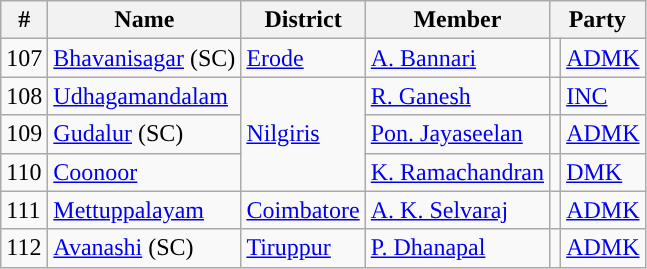<table class="wikitable">
<tr>
<th>#</th>
<th>Name</th>
<th>District</th>
<th>Member</th>
<th colspan="2">Party</th>
</tr>
<tr>
<td>107</td>
<td><a href='#'>Bhavanisagar</a> (SC)</td>
<td><a href='#'>Erode</a></td>
<td><a href='#'>A. Bannari</a></td>
<td style="background-color: "></td>
<td><a href='#'>ADMK</a></td>
</tr>
<tr>
<td>108</td>
<td><a href='#'>Udhagamandalam</a></td>
<td rowspan="3"><a href='#'>Nilgiris</a></td>
<td><a href='#'>R. Ganesh</a></td>
<td style="background-color: "></td>
<td><a href='#'>INC</a></td>
</tr>
<tr>
<td>109</td>
<td><a href='#'>Gudalur</a> (SC)</td>
<td><a href='#'>Pon. Jayaseelan</a></td>
<td style="background-color: "></td>
<td><a href='#'>ADMK</a></td>
</tr>
<tr>
<td>110</td>
<td><a href='#'>Coonoor</a></td>
<td><a href='#'>K. Ramachandran</a></td>
<td style="background-color: "></td>
<td><a href='#'>DMK</a></td>
</tr>
<tr>
<td>111</td>
<td><a href='#'>Mettuppalayam</a></td>
<td><a href='#'>Coimbatore</a></td>
<td><a href='#'>A. K. Selvaraj</a></td>
<td style="background-color: "></td>
<td><a href='#'>ADMK</a></td>
</tr>
<tr>
<td>112</td>
<td><a href='#'>Avanashi</a> (SC)</td>
<td><a href='#'>Tiruppur</a></td>
<td><a href='#'>P. Dhanapal</a></td>
<td style="background-color: "></td>
<td><a href='#'>ADMK</a></td>
</tr>
</table>
